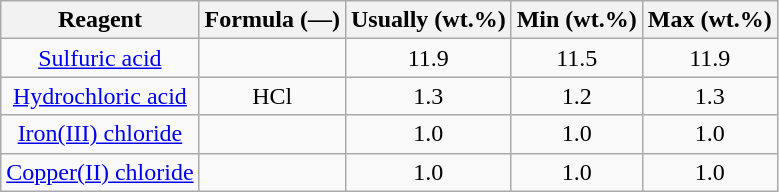<table class="wikitable" style="text-align:center">
<tr>
<th>Reagent</th>
<th>Formula (—)</th>
<th>Usually (wt.%)</th>
<th>Min (wt.%)</th>
<th>Max (wt.%)</th>
</tr>
<tr>
<td><a href='#'>Sulfuric acid</a></td>
<td></td>
<td>11.9</td>
<td>11.5</td>
<td>11.9</td>
</tr>
<tr>
<td><a href='#'>Hydrochloric acid</a></td>
<td>HCl</td>
<td>1.3</td>
<td>1.2</td>
<td>1.3</td>
</tr>
<tr>
<td><a href='#'>Iron(III) chloride</a></td>
<td></td>
<td>1.0</td>
<td>1.0</td>
<td>1.0</td>
</tr>
<tr>
<td><a href='#'>Copper(II) chloride</a></td>
<td></td>
<td>1.0</td>
<td>1.0</td>
<td>1.0</td>
</tr>
</table>
